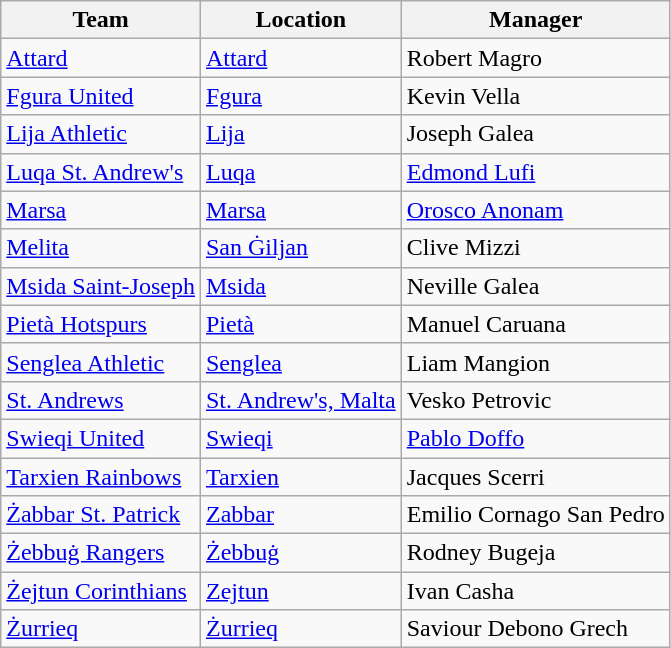<table class="wikitable sortable">
<tr>
<th>Team</th>
<th>Location</th>
<th>Manager</th>
</tr>
<tr>
<td><a href='#'>Attard</a></td>
<td><a href='#'>Attard</a></td>
<td> Robert Magro</td>
</tr>
<tr>
<td><a href='#'>Fgura United</a></td>
<td><a href='#'>Fgura</a></td>
<td> Kevin Vella</td>
</tr>
<tr>
<td><a href='#'>Lija Athletic</a></td>
<td><a href='#'>Lija</a></td>
<td> Joseph Galea</td>
</tr>
<tr>
<td><a href='#'>Luqa St. Andrew's</a></td>
<td><a href='#'>Luqa</a></td>
<td> <a href='#'>Edmond Lufi</a></td>
</tr>
<tr>
<td><a href='#'>Marsa</a></td>
<td><a href='#'>Marsa</a></td>
<td> <a href='#'>Orosco Anonam</a></td>
</tr>
<tr>
<td><a href='#'>Melita</a></td>
<td><a href='#'>San Ġiljan</a></td>
<td> Clive Mizzi</td>
</tr>
<tr>
<td><a href='#'>Msida Saint-Joseph</a></td>
<td><a href='#'>Msida</a></td>
<td> Neville Galea</td>
</tr>
<tr>
<td><a href='#'>Pietà Hotspurs</a></td>
<td><a href='#'>Pietà</a></td>
<td> Manuel Caruana</td>
</tr>
<tr>
<td><a href='#'>Senglea Athletic</a></td>
<td><a href='#'>Senglea</a></td>
<td> Liam Mangion</td>
</tr>
<tr>
<td><a href='#'>St. Andrews</a></td>
<td><a href='#'>St. Andrew's, Malta</a></td>
<td> Vesko Petrovic</td>
</tr>
<tr>
<td><a href='#'>Swieqi United</a></td>
<td><a href='#'>Swieqi</a></td>
<td> <a href='#'>Pablo Doffo</a></td>
</tr>
<tr>
<td><a href='#'>Tarxien Rainbows</a></td>
<td><a href='#'>Tarxien</a></td>
<td> Jacques Scerri</td>
</tr>
<tr>
<td><a href='#'>Żabbar St. Patrick</a></td>
<td><a href='#'>Zabbar</a></td>
<td> Emilio Cornago San Pedro</td>
</tr>
<tr>
<td><a href='#'>Żebbuġ Rangers</a></td>
<td><a href='#'>Żebbuġ</a></td>
<td> Rodney Bugeja</td>
</tr>
<tr>
<td><a href='#'>Żejtun Corinthians</a></td>
<td><a href='#'>Zejtun</a></td>
<td> Ivan Casha</td>
</tr>
<tr>
<td><a href='#'>Żurrieq</a></td>
<td><a href='#'>Żurrieq</a></td>
<td> Saviour Debono Grech</td>
</tr>
</table>
